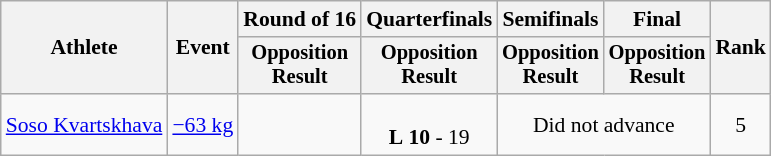<table class="wikitable" style="font-size:90%;">
<tr>
<th rowspan=2>Athlete</th>
<th rowspan=2>Event</th>
<th>Round of 16</th>
<th>Quarterfinals</th>
<th>Semifinals</th>
<th>Final</th>
<th rowspan=2>Rank</th>
</tr>
<tr style="font-size:95%">
<th>Opposition<br>Result</th>
<th>Opposition<br>Result</th>
<th>Opposition<br>Result</th>
<th>Opposition<br>Result</th>
</tr>
<tr align=center>
<td align=left><a href='#'>Soso Kvartskhava</a></td>
<td align=left><a href='#'>−63 kg</a></td>
<td></td>
<td><br><strong>L</strong> <strong>10</strong> - 19</td>
<td colspan=2>Did not advance</td>
<td>5</td>
</tr>
</table>
